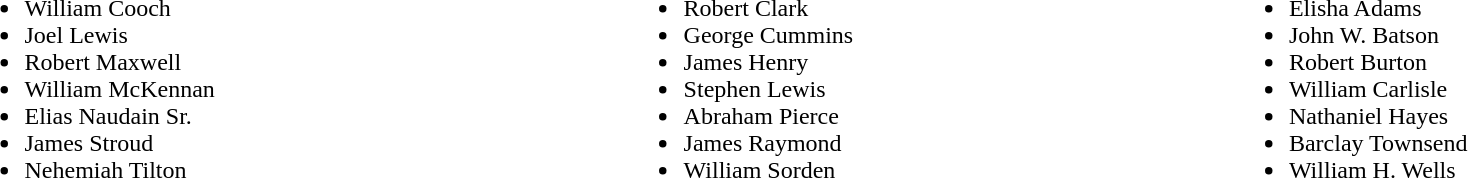<table width=100%>
<tr valign=top>
<td><br><ul><li>William Cooch</li><li>Joel Lewis</li><li>Robert Maxwell</li><li>William McKennan</li><li>Elias Naudain Sr.</li><li>James Stroud</li><li>Nehemiah Tilton</li></ul></td>
<td><br><ul><li>Robert Clark</li><li>George Cummins</li><li>James Henry</li><li>Stephen Lewis</li><li>Abraham Pierce</li><li>James Raymond</li><li>William Sorden</li></ul></td>
<td><br><ul><li>Elisha Adams</li><li>John W. Batson</li><li>Robert Burton</li><li>William Carlisle</li><li>Nathaniel Hayes</li><li>Barclay Townsend</li><li>William H. Wells</li></ul></td>
</tr>
</table>
